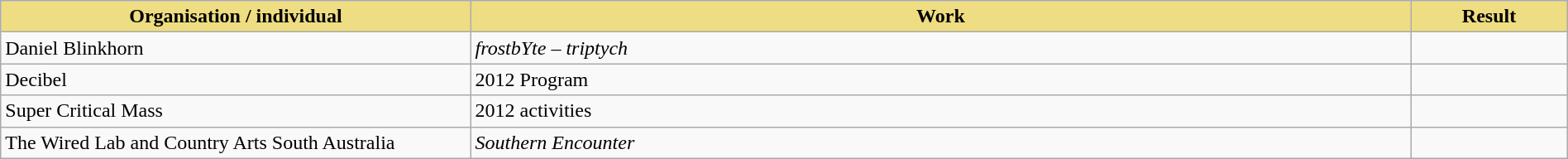<table class="wikitable" width=100%>
<tr>
<th style="width:30%;background:#EEDD82;">Organisation / individual</th>
<th style="width:60%;background:#EEDD82;">Work</th>
<th style="width:10%;background:#EEDD82;">Result</th>
</tr>
<tr>
<td>Daniel Blinkhorn</td>
<td><em>frostbYte – triptych</em></td>
<td></td>
</tr>
<tr>
<td>Decibel</td>
<td>2012 Program</td>
<td></td>
</tr>
<tr>
<td>Super Critical Mass</td>
<td>2012 activities</td>
<td></td>
</tr>
<tr>
<td>The Wired Lab and Country Arts South Australia</td>
<td><em>Southern Encounter</em></td>
<td></td>
</tr>
</table>
